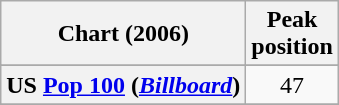<table class="wikitable sortable plainrowheaders" style="text-align:center">
<tr>
<th scope="col">Chart (2006)</th>
<th scope="col">Peak<br>position</th>
</tr>
<tr>
</tr>
<tr>
</tr>
<tr>
</tr>
<tr>
<th scope="row">US <a href='#'>Pop 100</a> (<a href='#'><em>Billboard</em></a>)</th>
<td>47</td>
</tr>
<tr>
</tr>
</table>
